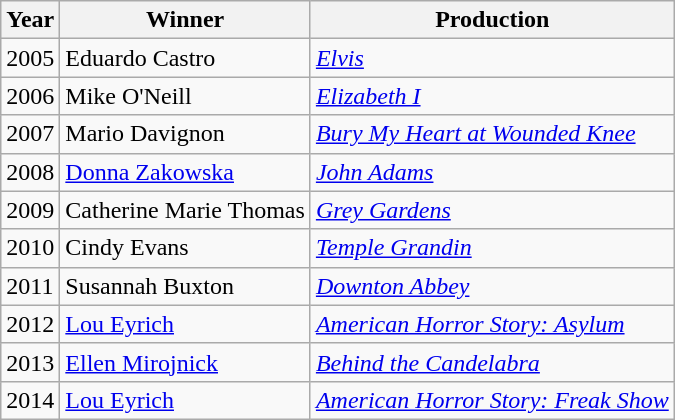<table class="wikitable">
<tr>
<th>Year</th>
<th>Winner</th>
<th>Production</th>
</tr>
<tr>
<td>2005</td>
<td>Eduardo Castro</td>
<td><em><a href='#'>Elvis</a></em></td>
</tr>
<tr>
<td>2006</td>
<td>Mike O'Neill</td>
<td><em><a href='#'>Elizabeth I</a></em></td>
</tr>
<tr>
<td>2007</td>
<td>Mario Davignon</td>
<td><em><a href='#'>Bury My Heart at Wounded Knee</a></em></td>
</tr>
<tr>
<td>2008</td>
<td><a href='#'>Donna Zakowska</a></td>
<td><em><a href='#'>John Adams</a></em></td>
</tr>
<tr>
<td>2009</td>
<td>Catherine Marie Thomas</td>
<td><em><a href='#'>Grey Gardens</a></em></td>
</tr>
<tr>
<td>2010</td>
<td>Cindy Evans</td>
<td><em><a href='#'>Temple Grandin</a></em></td>
</tr>
<tr>
<td>2011</td>
<td>Susannah Buxton</td>
<td><em><a href='#'>Downton Abbey</a></em></td>
</tr>
<tr>
<td>2012</td>
<td><a href='#'>Lou Eyrich</a></td>
<td><em><a href='#'>American Horror Story: Asylum</a></em></td>
</tr>
<tr>
<td>2013</td>
<td><a href='#'>Ellen Mirojnick</a></td>
<td><em><a href='#'>Behind the Candelabra</a></em></td>
</tr>
<tr>
<td>2014</td>
<td><a href='#'>Lou Eyrich</a></td>
<td><em><a href='#'>American Horror Story: Freak Show</a></em></td>
</tr>
</table>
